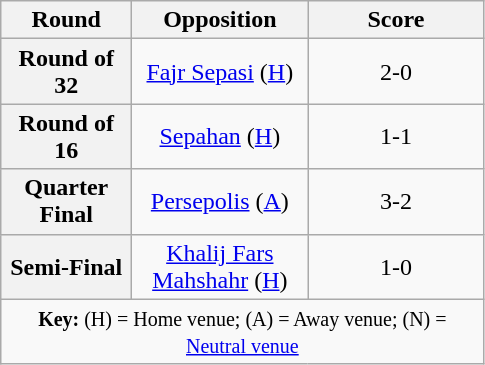<table class="wikitable plainrowheaders" style="text-align:center;margin:0">
<tr>
<th scope="col" style="width:80px">Round</th>
<th scope="col" style="width:110px">Opposition</th>
<th scope="col" style="width:110px">Score</th>
</tr>
<tr>
<th scope=row style="text-align:center">Round of 32</th>
<td><a href='#'>Fajr Sepasi</a> (<a href='#'>H</a>)</td>
<td>2-0 </td>
</tr>
<tr>
<th scope=row style="text-align:center">Round of 16</th>
<td><a href='#'>Sepahan</a> (<a href='#'>H</a>)</td>
<td>1-1  </td>
</tr>
<tr>
<th scope=row style="text-align:center">Quarter Final</th>
<td><a href='#'>Persepolis</a> (<a href='#'>A</a>)</td>
<td>3-2</td>
</tr>
<tr>
<th scope=row style="text-align:center">Semi-Final</th>
<td><a href='#'>Khalij Fars Mahshahr</a> (<a href='#'>H</a>)</td>
<td>1-0</td>
</tr>
<tr>
<td colspan="3"><small><strong>Key:</strong> (H) = Home venue; (A) = Away venue; (N) = <a href='#'>Neutral venue</a></small></td>
</tr>
</table>
